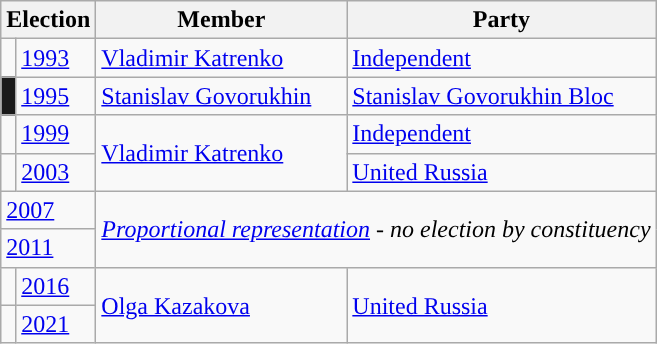<table class="wikitable">
<tr>
<th colspan="2">Election</th>
<th>Member</th>
<th>Party</th>
</tr>
<tr>
<td style="background-color:"></td>
<td><a href='#'>1993</a></td>
<td><a href='#'>Vladimir Katrenko</a></td>
<td><a href='#'>Independent</a></td>
</tr>
<tr>
<td style="background-color:#1A1A1A"></td>
<td><a href='#'>1995</a></td>
<td><a href='#'>Stanislav Govorukhin</a></td>
<td><a href='#'>Stanislav Govorukhin Bloc</a></td>
</tr>
<tr>
<td style="background-color:"></td>
<td><a href='#'>1999</a></td>
<td rowspan=2><a href='#'>Vladimir Katrenko</a></td>
<td><a href='#'>Independent</a></td>
</tr>
<tr>
<td style="background-color:"></td>
<td><a href='#'>2003</a></td>
<td><a href='#'>United Russia</a></td>
</tr>
<tr>
<td colspan=2><a href='#'>2007</a></td>
<td colspan=2 rowspan=2><em><a href='#'>Proportional representation</a> - no election by constituency</em></td>
</tr>
<tr>
<td colspan=2><a href='#'>2011</a></td>
</tr>
<tr>
<td style="background-color: "></td>
<td><a href='#'>2016</a></td>
<td rowspan=2><a href='#'>Olga Kazakova</a></td>
<td rowspan=2><a href='#'>United Russia</a></td>
</tr>
<tr>
<td style="background-color: "></td>
<td><a href='#'>2021</a></td>
</tr>
</table>
